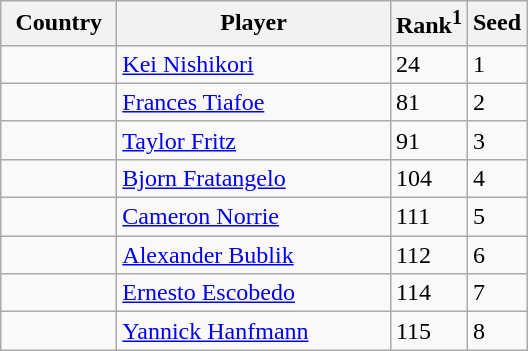<table class="sortable wikitable">
<tr>
<th width="70">Country</th>
<th width="175">Player</th>
<th>Rank<sup>1</sup></th>
<th>Seed</th>
</tr>
<tr>
<td></td>
<td><a href='#'>Kei Nishikori</a></td>
<td>24</td>
<td>1</td>
</tr>
<tr>
<td></td>
<td><a href='#'>Frances Tiafoe</a></td>
<td>81</td>
<td>2</td>
</tr>
<tr>
<td></td>
<td><a href='#'>Taylor Fritz</a></td>
<td>91</td>
<td>3</td>
</tr>
<tr>
<td></td>
<td><a href='#'>Bjorn Fratangelo</a></td>
<td>104</td>
<td>4</td>
</tr>
<tr>
<td></td>
<td><a href='#'>Cameron Norrie</a></td>
<td>111</td>
<td>5</td>
</tr>
<tr>
<td></td>
<td><a href='#'>Alexander Bublik</a></td>
<td>112</td>
<td>6</td>
</tr>
<tr>
<td></td>
<td><a href='#'>Ernesto Escobedo</a></td>
<td>114</td>
<td>7</td>
</tr>
<tr>
<td></td>
<td><a href='#'>Yannick Hanfmann</a></td>
<td>115</td>
<td>8</td>
</tr>
</table>
